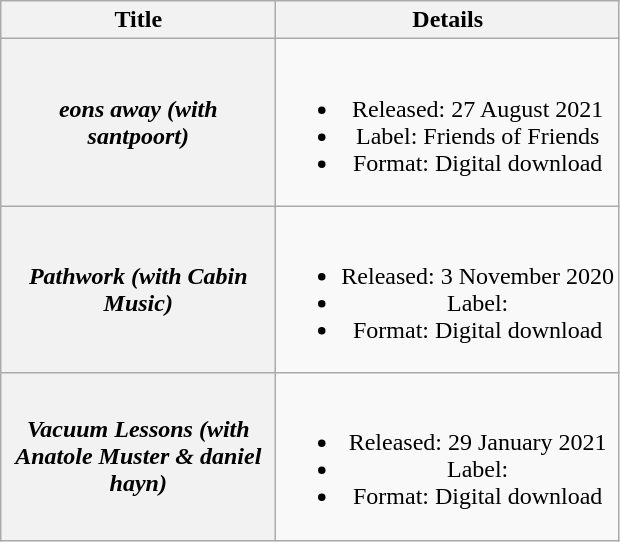<table class="wikitable plainrowheaders" style="text-align:center;">
<tr>
<th scope="col" style="width:11em">Title</th>
<th scope="col">Details</th>
</tr>
<tr>
<th scope="row"><em>eons away (with santpoort)</em></th>
<td><br><ul><li>Released: 27 August 2021</li><li>Label: Friends of Friends</li><li>Format: Digital download</li></ul></td>
</tr>
<tr>
<th scope="row"><em>Pathwork (with Cabin Music)</em></th>
<td><br><ul><li>Released: 3 November 2020</li><li>Label:</li><li>Format: Digital download</li></ul></td>
</tr>
<tr>
<th scope="row"><em>Vacuum Lessons (with Anatole Muster & daniel hayn)</em></th>
<td><br><ul><li>Released: 29 January 2021</li><li>Label:</li><li>Format: Digital download</li></ul></td>
</tr>
</table>
